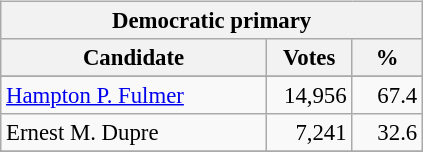<table class="wikitable" align="left" style="margin: 1em 1em 1em 0; font-size: 95%;">
<tr>
<th colspan="3">Democratic primary</th>
</tr>
<tr>
<th colspan="1" style="width: 170px">Candidate</th>
<th style="width: 50px">Votes</th>
<th style="width: 40px">%</th>
</tr>
<tr>
</tr>
<tr>
<td><a href='#'>Hampton P. Fulmer</a></td>
<td align="right">14,956</td>
<td align="right">67.4</td>
</tr>
<tr>
<td>Ernest M. Dupre</td>
<td align="right">7,241</td>
<td align="right">32.6</td>
</tr>
<tr>
</tr>
</table>
